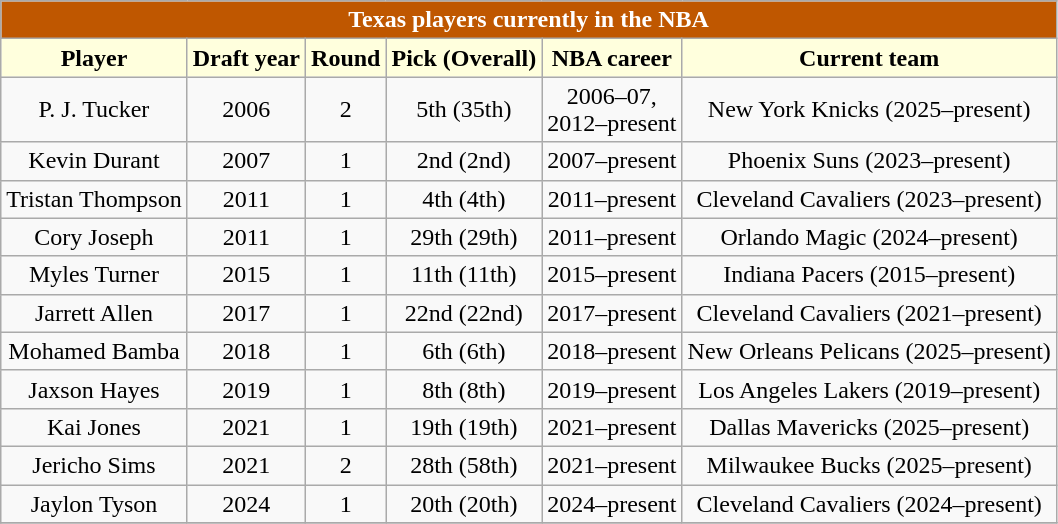<table class="wikitable" style="text-align: center;">
<tr>
<td colspan="6" style= "background: #BF5700; color:white"><strong>Texas players currently in the NBA</strong></td>
</tr>
<tr>
<th style="background: #ffffdd;">Player</th>
<th style="background: #ffffdd;">Draft year</th>
<th style="background: #ffffdd;">Round</th>
<th style="background: #ffffdd;">Pick (Overall)</th>
<th style="background: #ffffdd;">NBA career</th>
<th style="background: #ffffdd;">Current team</th>
</tr>
<tr>
<td>P. J. Tucker</td>
<td>2006</td>
<td>2</td>
<td>5th (35th)</td>
<td>2006–07,<br>2012–present</td>
<td>New York Knicks (2025–present)</td>
</tr>
<tr>
<td>Kevin Durant</td>
<td>2007</td>
<td>1</td>
<td>2nd (2nd)</td>
<td>2007–present</td>
<td>Phoenix Suns (2023–present)</td>
</tr>
<tr>
<td>Tristan Thompson</td>
<td>2011</td>
<td>1</td>
<td>4th (4th)</td>
<td>2011–present</td>
<td>Cleveland Cavaliers (2023–present)</td>
</tr>
<tr>
<td>Cory Joseph</td>
<td>2011</td>
<td>1</td>
<td>29th (29th)</td>
<td>2011–present</td>
<td>Orlando Magic (2024–present)</td>
</tr>
<tr>
<td>Myles Turner</td>
<td>2015</td>
<td>1</td>
<td>11th (11th)</td>
<td>2015–present</td>
<td>Indiana Pacers (2015–present)</td>
</tr>
<tr>
<td>Jarrett Allen</td>
<td>2017</td>
<td>1</td>
<td>22nd (22nd)</td>
<td>2017–present</td>
<td>Cleveland Cavaliers (2021–present)</td>
</tr>
<tr>
<td>Mohamed Bamba</td>
<td>2018</td>
<td>1</td>
<td>6th (6th)</td>
<td>2018–present</td>
<td>New Orleans Pelicans (2025–present)</td>
</tr>
<tr>
<td>Jaxson Hayes</td>
<td>2019</td>
<td>1</td>
<td>8th (8th)</td>
<td>2019–present</td>
<td>Los Angeles Lakers (2019–present)</td>
</tr>
<tr>
<td>Kai Jones</td>
<td>2021</td>
<td>1</td>
<td>19th (19th)</td>
<td>2021–present</td>
<td>Dallas Mavericks (2025–present)</td>
</tr>
<tr>
<td>Jericho Sims</td>
<td>2021</td>
<td>2</td>
<td>28th (58th)</td>
<td>2021–present</td>
<td>Milwaukee Bucks (2025–present)</td>
</tr>
<tr>
<td>Jaylon Tyson</td>
<td>2024</td>
<td>1</td>
<td>20th (20th)</td>
<td>2024–present</td>
<td>Cleveland Cavaliers (2024–present)</td>
</tr>
<tr>
</tr>
</table>
